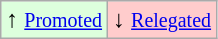<table class="wikitable" align="center">
<tr>
<td style="background:#ddffdd">↑ <small><a href='#'>Promoted</a></small></td>
<td style="background:#ffcccc">↓ <small><a href='#'>Relegated</a></small></td>
</tr>
</table>
